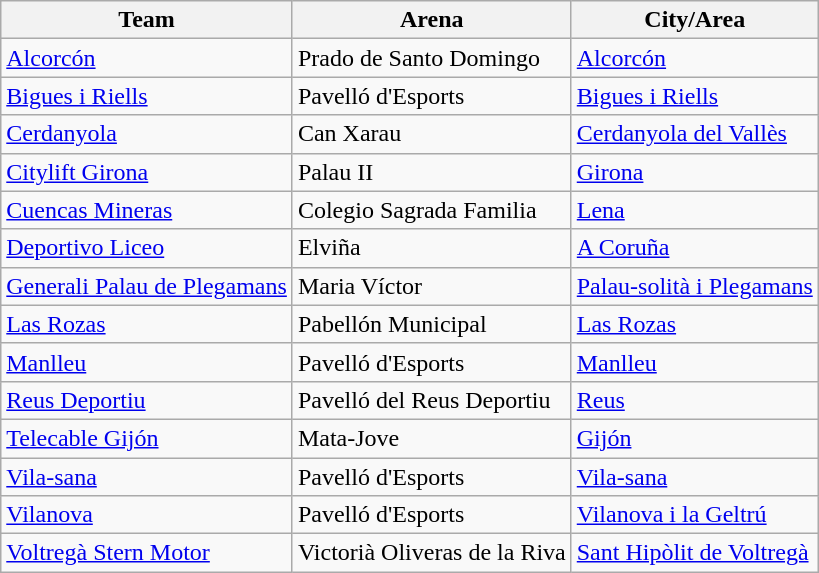<table class="wikitable sortable">
<tr>
<th>Team</th>
<th>Arena</th>
<th>City/Area</th>
</tr>
<tr>
<td><a href='#'>Alcorcón</a></td>
<td>Prado de Santo Domingo</td>
<td><a href='#'>Alcorcón</a></td>
</tr>
<tr>
<td><a href='#'>Bigues i Riells</a></td>
<td>Pavelló d'Esports</td>
<td><a href='#'>Bigues i Riells</a></td>
</tr>
<tr>
<td><a href='#'>Cerdanyola</a></td>
<td>Can Xarau</td>
<td><a href='#'>Cerdanyola del Vallès</a></td>
</tr>
<tr>
<td><a href='#'>Citylift Girona</a></td>
<td>Palau II</td>
<td><a href='#'>Girona</a></td>
</tr>
<tr>
<td><a href='#'>Cuencas Mineras</a></td>
<td>Colegio Sagrada Familia</td>
<td><a href='#'>Lena</a></td>
</tr>
<tr>
<td><a href='#'>Deportivo Liceo</a></td>
<td>Elviña</td>
<td><a href='#'>A Coruña</a></td>
</tr>
<tr>
<td><a href='#'>Generali Palau de Plegamans</a></td>
<td>Maria Víctor</td>
<td><a href='#'>Palau-solità i Plegamans</a></td>
</tr>
<tr>
<td><a href='#'>Las Rozas</a></td>
<td>Pabellón Municipal</td>
<td><a href='#'>Las Rozas</a></td>
</tr>
<tr>
<td><a href='#'>Manlleu</a></td>
<td>Pavelló d'Esports</td>
<td><a href='#'>Manlleu</a></td>
</tr>
<tr>
<td><a href='#'>Reus Deportiu</a></td>
<td>Pavelló del Reus Deportiu</td>
<td><a href='#'>Reus</a></td>
</tr>
<tr>
<td><a href='#'>Telecable Gijón</a></td>
<td>Mata-Jove</td>
<td><a href='#'>Gijón</a></td>
</tr>
<tr>
<td><a href='#'>Vila-sana</a></td>
<td>Pavelló d'Esports</td>
<td><a href='#'>Vila-sana</a></td>
</tr>
<tr>
<td><a href='#'>Vilanova</a></td>
<td>Pavelló d'Esports</td>
<td><a href='#'>Vilanova i la Geltrú</a></td>
</tr>
<tr>
<td><a href='#'>Voltregà Stern Motor</a></td>
<td>Victorià Oliveras de la Riva</td>
<td><a href='#'>Sant Hipòlit de Voltregà</a></td>
</tr>
</table>
